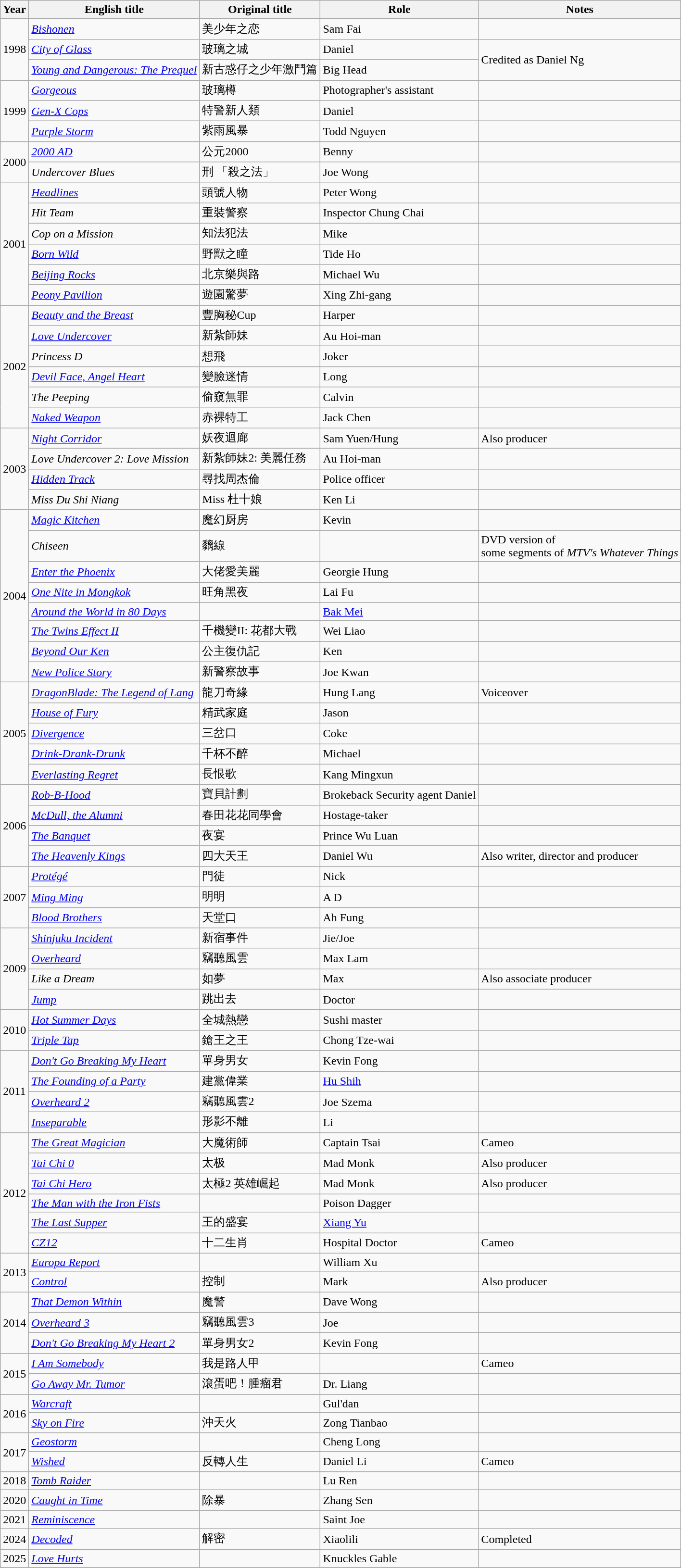<table class="wikitable sortable">
<tr>
<th>Year</th>
<th>English title</th>
<th>Original title</th>
<th>Role</th>
<th class="unsortable">Notes</th>
</tr>
<tr>
<td rowspan=3>1998</td>
<td><em><a href='#'>Bishonen</a></em></td>
<td>美少年之恋</td>
<td>Sam Fai</td>
<td></td>
</tr>
<tr>
<td><em><a href='#'>City of Glass</a></em></td>
<td>玻璃之城</td>
<td>Daniel</td>
<td rowspan="2">Credited as Daniel Ng</td>
</tr>
<tr>
<td><em><a href='#'>Young and Dangerous: The Prequel</a></em></td>
<td>新古惑仔之少年激鬥篇</td>
<td>Big Head</td>
</tr>
<tr>
<td rowspan=3>1999</td>
<td><em><a href='#'>Gorgeous</a></em></td>
<td>玻璃樽</td>
<td>Photographer's assistant</td>
<td></td>
</tr>
<tr>
<td><em><a href='#'>Gen-X Cops</a></em></td>
<td>特警新人類</td>
<td>Daniel</td>
<td></td>
</tr>
<tr>
<td><em><a href='#'>Purple Storm</a></em></td>
<td>紫雨風暴</td>
<td>Todd Nguyen</td>
<td></td>
</tr>
<tr>
<td rowspan=2>2000</td>
<td><em><a href='#'>2000 AD</a></em></td>
<td>公元2000</td>
<td>Benny</td>
<td></td>
</tr>
<tr>
<td><em>Undercover Blues</em></td>
<td>刑 「殺之法」</td>
<td>Joe Wong</td>
<td></td>
</tr>
<tr>
<td rowspan=6>2001</td>
<td><em><a href='#'>Headlines</a></em></td>
<td>頭號人物</td>
<td>Peter Wong</td>
<td></td>
</tr>
<tr>
<td><em>Hit Team</em></td>
<td>重裝警察</td>
<td>Inspector Chung Chai</td>
<td></td>
</tr>
<tr>
<td><em>Cop on a Mission</em></td>
<td>知法犯法</td>
<td>Mike</td>
<td></td>
</tr>
<tr>
<td><em><a href='#'>Born Wild</a></em></td>
<td>野獸之瞳</td>
<td>Tide Ho</td>
<td></td>
</tr>
<tr>
<td><em><a href='#'>Beijing Rocks</a></em></td>
<td>北京樂與路</td>
<td>Michael Wu</td>
<td></td>
</tr>
<tr>
<td><em><a href='#'>Peony Pavilion</a></em></td>
<td>遊園驚夢</td>
<td>Xing Zhi-gang</td>
<td></td>
</tr>
<tr>
<td rowspan=6>2002</td>
<td><em><a href='#'>Beauty and the Breast</a></em></td>
<td>豐胸秘Cup</td>
<td>Harper</td>
<td></td>
</tr>
<tr>
<td><em><a href='#'>Love Undercover</a></em></td>
<td>新紮師妹</td>
<td>Au Hoi-man</td>
<td></td>
</tr>
<tr>
<td><em>Princess D</em></td>
<td>想飛</td>
<td>Joker</td>
<td></td>
</tr>
<tr>
<td><em><a href='#'>Devil Face, Angel Heart</a></em></td>
<td>變臉迷情</td>
<td>Long</td>
<td></td>
</tr>
<tr>
<td><em>The Peeping</em></td>
<td>偷窺無罪</td>
<td>Calvin</td>
<td></td>
</tr>
<tr>
<td><em><a href='#'>Naked Weapon</a></em></td>
<td>赤裸特工</td>
<td>Jack Chen</td>
<td></td>
</tr>
<tr>
<td rowspan=4>2003</td>
<td><em><a href='#'>Night Corridor</a></em></td>
<td>妖夜迴廊</td>
<td>Sam Yuen/Hung</td>
<td>Also producer</td>
</tr>
<tr>
<td><em>Love Undercover 2: Love Mission</em></td>
<td>新紮師妹2: 美麗任務</td>
<td>Au Hoi-man</td>
<td></td>
</tr>
<tr>
<td><em><a href='#'>Hidden Track</a></em></td>
<td>尋找周杰倫</td>
<td>Police officer</td>
<td></td>
</tr>
<tr>
<td><em>Miss Du Shi Niang</em></td>
<td>Miss 杜十娘</td>
<td>Ken Li</td>
<td></td>
</tr>
<tr>
<td rowspan=8>2004</td>
<td><em><a href='#'>Magic Kitchen</a></em></td>
<td>魔幻厨房</td>
<td>Kevin</td>
<td></td>
</tr>
<tr>
<td><em>Chiseen</em></td>
<td>黐線</td>
<td></td>
<td>DVD version of<br>some segments of <em>MTV's Whatever Things</em></td>
</tr>
<tr>
<td><em><a href='#'>Enter the Phoenix</a></em></td>
<td>大佬愛美麗</td>
<td>Georgie Hung</td>
<td></td>
</tr>
<tr>
<td><em><a href='#'>One Nite in Mongkok</a></em></td>
<td>旺角黑夜</td>
<td>Lai Fu</td>
<td></td>
</tr>
<tr>
<td><em><a href='#'>Around the World in 80 Days</a></em></td>
<td></td>
<td><a href='#'>Bak Mei</a></td>
<td></td>
</tr>
<tr>
<td><em><a href='#'>The Twins Effect II</a></em></td>
<td>千機變II: 花都大戰</td>
<td>Wei Liao</td>
<td></td>
</tr>
<tr>
<td><em><a href='#'>Beyond Our Ken</a></em></td>
<td>公主復仇記</td>
<td>Ken</td>
<td></td>
</tr>
<tr>
<td><em><a href='#'>New Police Story</a></em></td>
<td>新警察故事</td>
<td>Joe Kwan</td>
<td></td>
</tr>
<tr>
<td rowspan=5>2005</td>
<td><em><a href='#'>DragonBlade: The Legend of Lang</a></em></td>
<td>龍刀奇緣</td>
<td>Hung Lang</td>
<td>Voiceover</td>
</tr>
<tr>
<td><em><a href='#'>House of Fury</a></em></td>
<td>精武家庭</td>
<td>Jason</td>
<td></td>
</tr>
<tr>
<td><em><a href='#'>Divergence</a></em></td>
<td>三岔口</td>
<td>Coke</td>
<td></td>
</tr>
<tr>
<td><em><a href='#'>Drink-Drank-Drunk</a></em></td>
<td>千杯不醉</td>
<td>Michael</td>
<td></td>
</tr>
<tr>
<td><em><a href='#'>Everlasting Regret</a></em></td>
<td>長恨歌</td>
<td>Kang Mingxun</td>
<td></td>
</tr>
<tr>
<td rowspan=4>2006</td>
<td><em><a href='#'>Rob-B-Hood</a></em></td>
<td>寶貝計劃</td>
<td>Brokeback Security agent Daniel</td>
<td></td>
</tr>
<tr>
<td><em><a href='#'>McDull, the Alumni</a></em></td>
<td>春田花花同學會</td>
<td>Hostage-taker</td>
<td></td>
</tr>
<tr>
<td><em><a href='#'>The Banquet</a></em></td>
<td>夜宴</td>
<td>Prince Wu Luan</td>
<td></td>
</tr>
<tr>
<td><em><a href='#'>The Heavenly Kings</a></em></td>
<td>四大天王</td>
<td>Daniel Wu</td>
<td>Also writer, director and producer</td>
</tr>
<tr>
<td rowspan=3>2007</td>
<td><em><a href='#'>Protégé</a></em></td>
<td>門徒</td>
<td>Nick</td>
<td></td>
</tr>
<tr>
<td><em><a href='#'>Ming Ming</a></em></td>
<td>明明</td>
<td>A D</td>
<td></td>
</tr>
<tr>
<td><em><a href='#'>Blood Brothers</a></em></td>
<td>天堂口</td>
<td>Ah Fung</td>
<td></td>
</tr>
<tr>
<td rowspan=4>2009</td>
<td><em><a href='#'>Shinjuku Incident</a></em></td>
<td>新宿事件</td>
<td>Jie/Joe</td>
<td></td>
</tr>
<tr>
<td><em><a href='#'>Overheard</a></em></td>
<td>竊聽風雲</td>
<td>Max Lam</td>
<td></td>
</tr>
<tr>
<td><em>Like a Dream</em></td>
<td>如夢</td>
<td>Max</td>
<td>Also associate producer</td>
</tr>
<tr>
<td><em><a href='#'>Jump</a></em></td>
<td>跳出去</td>
<td>Doctor</td>
<td></td>
</tr>
<tr>
<td rowspan=2>2010</td>
<td><em><a href='#'>Hot Summer Days</a></em></td>
<td>全城熱戀</td>
<td>Sushi master</td>
<td></td>
</tr>
<tr>
<td><em><a href='#'>Triple Tap</a></em></td>
<td>鎗王之王</td>
<td>Chong Tze-wai</td>
<td></td>
</tr>
<tr>
<td rowspan=4>2011</td>
<td><em><a href='#'>Don't Go Breaking My Heart</a></em></td>
<td>單身男女</td>
<td>Kevin Fong</td>
<td></td>
</tr>
<tr>
<td><em><a href='#'>The Founding of a Party</a></em></td>
<td>建黨偉業</td>
<td><a href='#'>Hu Shih</a></td>
<td></td>
</tr>
<tr>
<td><em><a href='#'>Overheard 2</a></em></td>
<td>竊聽風雲2</td>
<td>Joe Szema</td>
<td></td>
</tr>
<tr>
<td><em><a href='#'>Inseparable</a></em></td>
<td>形影不離</td>
<td>Li</td>
<td></td>
</tr>
<tr>
<td rowspan=6>2012</td>
<td><em><a href='#'>The Great Magician</a></em></td>
<td>大魔術師</td>
<td>Captain Tsai</td>
<td>Cameo</td>
</tr>
<tr>
<td><em><a href='#'>Tai Chi 0</a></em></td>
<td>太极</td>
<td>Mad Monk</td>
<td>Also producer</td>
</tr>
<tr>
<td><em><a href='#'>Tai Chi Hero</a></em></td>
<td>太極2 英雄崛起</td>
<td>Mad Monk</td>
<td>Also producer</td>
</tr>
<tr>
<td><em><a href='#'>The Man with the Iron Fists</a></em></td>
<td></td>
<td>Poison Dagger</td>
<td></td>
</tr>
<tr>
<td><em><a href='#'>The Last Supper</a></em></td>
<td>王的盛宴</td>
<td><a href='#'>Xiang Yu</a></td>
<td></td>
</tr>
<tr>
<td><em><a href='#'>CZ12</a></em></td>
<td>十二生肖</td>
<td>Hospital Doctor</td>
<td>Cameo</td>
</tr>
<tr>
<td rowspan=2>2013</td>
<td><em><a href='#'>Europa Report</a></em></td>
<td></td>
<td>William Xu</td>
<td></td>
</tr>
<tr>
<td><em><a href='#'>Control</a></em></td>
<td>控制</td>
<td>Mark</td>
<td>Also producer</td>
</tr>
<tr>
<td rowspan=3>2014</td>
<td><em><a href='#'>That Demon Within</a></em></td>
<td>魔警</td>
<td>Dave Wong</td>
<td></td>
</tr>
<tr>
<td><em><a href='#'>Overheard 3</a></em></td>
<td>竊聽風雲3</td>
<td>Joe</td>
<td></td>
</tr>
<tr>
<td><em><a href='#'>Don't Go Breaking My Heart 2</a></em></td>
<td>單身男女2</td>
<td>Kevin Fong</td>
<td></td>
</tr>
<tr>
<td rowspan=2>2015</td>
<td><em><a href='#'>I Am Somebody</a></em></td>
<td>我是路人甲</td>
<td></td>
<td>Cameo</td>
</tr>
<tr>
<td><em><a href='#'>Go Away Mr. Tumor</a></em></td>
<td>滾蛋吧！腫瘤君</td>
<td>Dr. Liang</td>
<td></td>
</tr>
<tr>
<td rowspan="2">2016</td>
<td><em><a href='#'>Warcraft</a></em></td>
<td></td>
<td>Gul'dan</td>
<td></td>
</tr>
<tr>
<td><em><a href='#'>Sky on Fire</a></em></td>
<td>沖天火</td>
<td>Zong Tianbao</td>
<td></td>
</tr>
<tr>
<td rowspan=2>2017</td>
<td><em><a href='#'>Geostorm</a></em></td>
<td></td>
<td>Cheng Long</td>
<td></td>
</tr>
<tr>
<td><em><a href='#'>Wished</a></em></td>
<td>反轉人生</td>
<td>Daniel Li</td>
<td>Cameo</td>
</tr>
<tr>
<td>2018</td>
<td><em><a href='#'>Tomb Raider</a></em></td>
<td></td>
<td>Lu Ren</td>
<td></td>
</tr>
<tr>
<td>2020</td>
<td><em><a href='#'>Caught in Time</a></em></td>
<td>除暴</td>
<td>Zhang Sen</td>
<td></td>
</tr>
<tr>
<td>2021</td>
<td><em><a href='#'>Reminiscence</a></em></td>
<td></td>
<td>Saint Joe</td>
<td></td>
</tr>
<tr>
<td>2024</td>
<td><em><a href='#'>Decoded</a></em></td>
<td>解密</td>
<td>Xiaolili</td>
<td>Completed</td>
</tr>
<tr>
<td>2025</td>
<td><em><a href='#'>Love Hurts</a></em></td>
<td></td>
<td>Knuckles Gable</td>
<td></td>
</tr>
<tr>
</tr>
</table>
